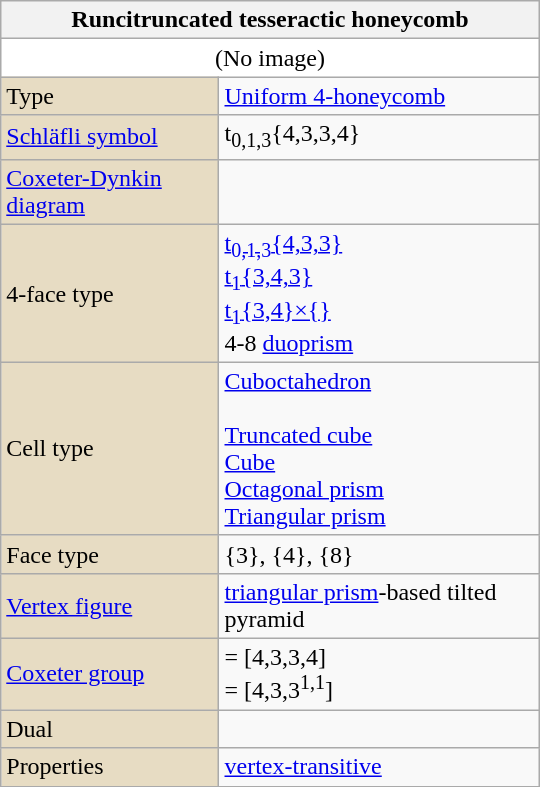<table class="wikitable" align="right" style="margin-left:10px" width="360">
<tr>
<th bgcolor=#e7dcc3 colspan=2>Runcitruncated tesseractic honeycomb</th>
</tr>
<tr>
<td bgcolor=#ffffff align=center colspan=2>(No image)</td>
</tr>
<tr>
<td bgcolor=#e7dcc3>Type</td>
<td><a href='#'>Uniform 4-honeycomb</a></td>
</tr>
<tr>
<td bgcolor=#e7dcc3><a href='#'>Schläfli symbol</a></td>
<td>t<sub>0,1,3</sub>{4,3,3,4}</td>
</tr>
<tr>
<td bgcolor=#e7dcc3><a href='#'>Coxeter-Dynkin diagram</a></td>
<td><br></td>
</tr>
<tr>
<td bgcolor=#e7dcc3>4-face type</td>
<td><a href='#'>t<sub>0,1,3</sub>{4,3,3}</a> <br><a href='#'>t<sub>1</sub>{3,4,3}</a> <br><a href='#'>t<sub>1</sub>{3,4}×{}</a> <br>4-8 <a href='#'>duoprism</a> </td>
</tr>
<tr>
<td bgcolor=#e7dcc3>Cell type</td>
<td><a href='#'>Cuboctahedron</a> <br><br><a href='#'>Truncated cube</a> <br>
<a href='#'>Cube</a> <br>
<a href='#'>Octagonal prism</a> <br>
<a href='#'>Triangular prism</a> </td>
</tr>
<tr>
<td bgcolor=#e7dcc3>Face type</td>
<td>{3}, {4}, {8}</td>
</tr>
<tr>
<td bgcolor=#e7dcc3><a href='#'>Vertex figure</a></td>
<td><a href='#'>triangular prism</a>-based tilted pyramid</td>
</tr>
<tr>
<td bgcolor=#e7dcc3><a href='#'>Coxeter group</a></td>
<td> = [4,3,3,4]<br> = [4,3,3<sup>1,1</sup>]</td>
</tr>
<tr>
<td bgcolor=#e7dcc3>Dual</td>
<td></td>
</tr>
<tr>
<td bgcolor=#e7dcc3>Properties</td>
<td><a href='#'>vertex-transitive</a></td>
</tr>
</table>
